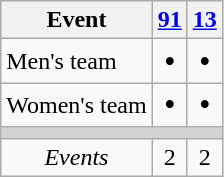<table class="wikitable" style="text-align:center">
<tr>
<th>Event</th>
<th><a href='#'>91</a></th>
<th><a href='#'>13</a></th>
</tr>
<tr>
<td align=left>Men's team</td>
<td><big><strong>•</strong></big></td>
<td><big><strong>•</strong></big></td>
</tr>
<tr>
<td align=left>Women's team</td>
<td><big><strong>•</strong></big></td>
<td><big><strong>•</strong></big></td>
</tr>
<tr bgcolor=lightgray>
<td colspan=6></td>
</tr>
<tr>
<td><em>Events</em></td>
<td>2</td>
<td>2</td>
</tr>
</table>
